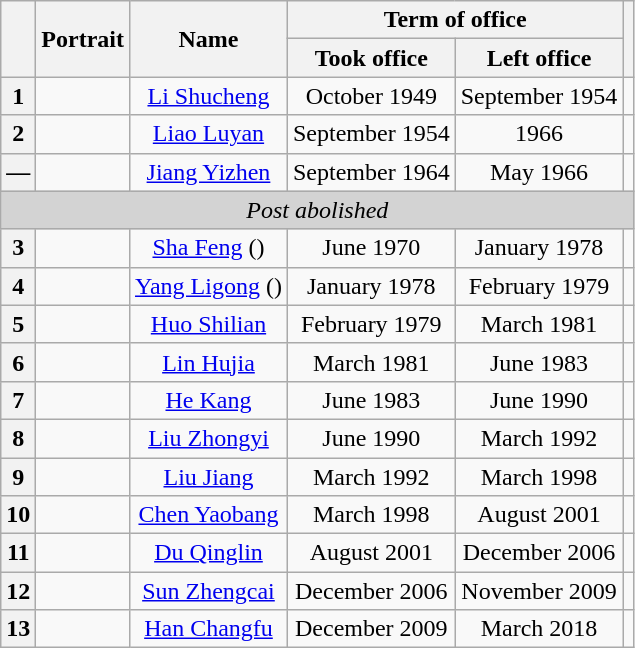<table class="wikitable" style="text-align:center">
<tr>
<th rowspan="2"></th>
<th rowspan="2">Portrait</th>
<th rowspan="2">Name</th>
<th colspan="2">Term of office</th>
<th rowspan="2"></th>
</tr>
<tr>
<th>Took office</th>
<th>Left office</th>
</tr>
<tr>
<th>1</th>
<td></td>
<td><a href='#'>Li Shucheng</a></td>
<td>October 1949</td>
<td>September 1954</td>
<td></td>
</tr>
<tr>
<th>2</th>
<td></td>
<td><a href='#'>Liao Luyan</a></td>
<td>September 1954</td>
<td>1966</td>
<td></td>
</tr>
<tr>
<th>—</th>
<td></td>
<td><em></em> <a href='#'>Jiang Yizhen</a></td>
<td>September 1964</td>
<td>May 1966</td>
<td></td>
</tr>
<tr>
<td colspan="6" bgcolor="lightgrey" align="center"><em>Post abolished</em></td>
</tr>
<tr>
<th>3</th>
<td></td>
<td><a href='#'>Sha Feng</a> ()</td>
<td>June 1970</td>
<td>January 1978</td>
<td></td>
</tr>
<tr>
<th>4</th>
<td></td>
<td><a href='#'>Yang Ligong</a> ()</td>
<td>January 1978</td>
<td>February 1979</td>
<td></td>
</tr>
<tr>
<th>5</th>
<td></td>
<td><a href='#'>Huo Shilian</a></td>
<td>February 1979</td>
<td>March 1981</td>
<td></td>
</tr>
<tr>
<th>6</th>
<td></td>
<td><a href='#'>Lin Hujia</a></td>
<td>March 1981</td>
<td>June 1983</td>
<td></td>
</tr>
<tr>
<th>7</th>
<td></td>
<td><a href='#'>He Kang</a></td>
<td>June 1983</td>
<td>June 1990</td>
<td></td>
</tr>
<tr>
<th>8</th>
<td></td>
<td><a href='#'>Liu Zhongyi</a></td>
<td>June 1990</td>
<td>March 1992</td>
<td></td>
</tr>
<tr>
<th>9</th>
<td></td>
<td><a href='#'>Liu Jiang</a></td>
<td>March 1992</td>
<td>March 1998</td>
<td></td>
</tr>
<tr>
<th>10</th>
<td></td>
<td><a href='#'>Chen Yaobang</a></td>
<td>March 1998</td>
<td>August 2001</td>
<td></td>
</tr>
<tr>
<th>11</th>
<td></td>
<td><a href='#'>Du Qinglin</a></td>
<td>August 2001</td>
<td>December 2006</td>
<td></td>
</tr>
<tr>
<th>12</th>
<td></td>
<td><a href='#'>Sun Zhengcai</a></td>
<td>December 2006</td>
<td>November 2009</td>
<td></td>
</tr>
<tr>
<th>13</th>
<td></td>
<td><a href='#'>Han Changfu</a></td>
<td>December 2009</td>
<td>March 2018</td>
<td></td>
</tr>
</table>
